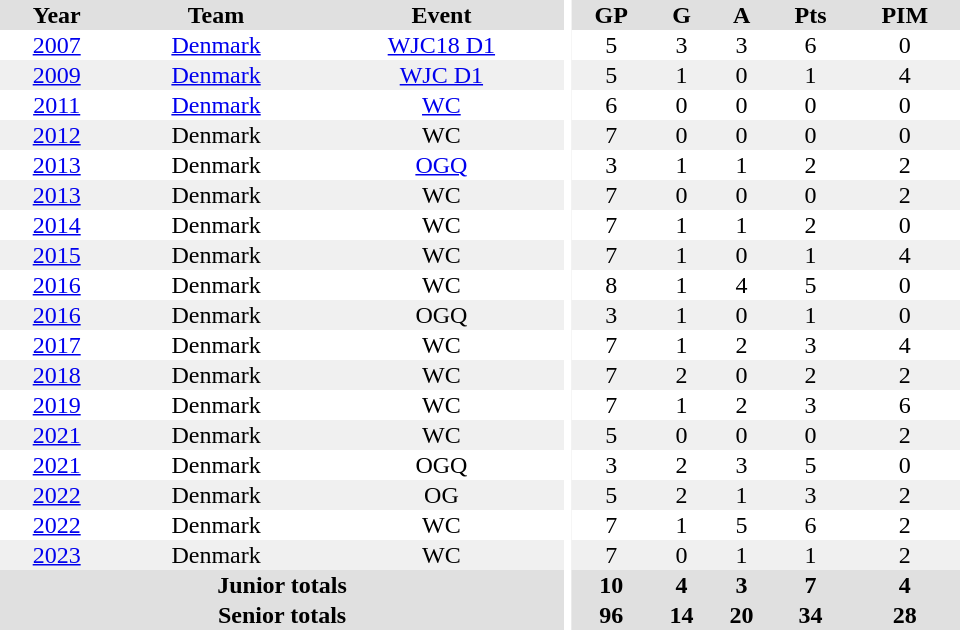<table border="0" cellpadding="1" cellspacing="0" ID="Table3" style="text-align:center; width:40em">
<tr ALIGN="center" bgcolor="#e0e0e0">
<th>Year</th>
<th>Team</th>
<th>Event</th>
<th rowspan="99" bgcolor="#ffffff"></th>
<th>GP</th>
<th>G</th>
<th>A</th>
<th>Pts</th>
<th>PIM</th>
</tr>
<tr>
<td><a href='#'>2007</a></td>
<td><a href='#'>Denmark</a></td>
<td><a href='#'>WJC18 D1</a></td>
<td>5</td>
<td>3</td>
<td>3</td>
<td>6</td>
<td>0</td>
</tr>
<tr bgcolor="#f0f0f0">
<td><a href='#'>2009</a></td>
<td><a href='#'>Denmark</a></td>
<td><a href='#'>WJC D1</a></td>
<td>5</td>
<td>1</td>
<td>0</td>
<td>1</td>
<td>4</td>
</tr>
<tr>
<td><a href='#'>2011</a></td>
<td><a href='#'>Denmark</a></td>
<td><a href='#'>WC</a></td>
<td>6</td>
<td>0</td>
<td>0</td>
<td>0</td>
<td>0</td>
</tr>
<tr bgcolor="#f0f0f0">
<td><a href='#'>2012</a></td>
<td>Denmark</td>
<td>WC</td>
<td>7</td>
<td>0</td>
<td>0</td>
<td>0</td>
<td>0</td>
</tr>
<tr>
<td><a href='#'>2013</a></td>
<td>Denmark</td>
<td><a href='#'>OGQ</a></td>
<td>3</td>
<td>1</td>
<td>1</td>
<td>2</td>
<td>2</td>
</tr>
<tr bgcolor="#f0f0f0">
<td><a href='#'>2013</a></td>
<td>Denmark</td>
<td>WC</td>
<td>7</td>
<td>0</td>
<td>0</td>
<td>0</td>
<td>2</td>
</tr>
<tr>
<td><a href='#'>2014</a></td>
<td>Denmark</td>
<td>WC</td>
<td>7</td>
<td>1</td>
<td>1</td>
<td>2</td>
<td>0</td>
</tr>
<tr bgcolor="#f0f0f0">
<td><a href='#'>2015</a></td>
<td>Denmark</td>
<td>WC</td>
<td>7</td>
<td>1</td>
<td>0</td>
<td>1</td>
<td>4</td>
</tr>
<tr>
<td><a href='#'>2016</a></td>
<td>Denmark</td>
<td>WC</td>
<td>8</td>
<td>1</td>
<td>4</td>
<td>5</td>
<td>0</td>
</tr>
<tr bgcolor="#f0f0f0">
<td><a href='#'>2016</a></td>
<td>Denmark</td>
<td>OGQ</td>
<td>3</td>
<td>1</td>
<td>0</td>
<td>1</td>
<td>0</td>
</tr>
<tr>
<td><a href='#'>2017</a></td>
<td>Denmark</td>
<td>WC</td>
<td>7</td>
<td>1</td>
<td>2</td>
<td>3</td>
<td>4</td>
</tr>
<tr bgcolor="#f0f0f0">
<td><a href='#'>2018</a></td>
<td>Denmark</td>
<td>WC</td>
<td>7</td>
<td>2</td>
<td>0</td>
<td>2</td>
<td>2</td>
</tr>
<tr>
<td><a href='#'>2019</a></td>
<td>Denmark</td>
<td>WC</td>
<td>7</td>
<td>1</td>
<td>2</td>
<td>3</td>
<td>6</td>
</tr>
<tr bgcolor="#f0f0f0">
<td><a href='#'>2021</a></td>
<td>Denmark</td>
<td>WC</td>
<td>5</td>
<td>0</td>
<td>0</td>
<td>0</td>
<td>2</td>
</tr>
<tr>
<td><a href='#'>2021</a></td>
<td>Denmark</td>
<td>OGQ</td>
<td>3</td>
<td>2</td>
<td>3</td>
<td>5</td>
<td>0</td>
</tr>
<tr bgcolor="#f0f0f0">
<td><a href='#'>2022</a></td>
<td>Denmark</td>
<td>OG</td>
<td>5</td>
<td>2</td>
<td>1</td>
<td>3</td>
<td>2</td>
</tr>
<tr>
<td><a href='#'>2022</a></td>
<td>Denmark</td>
<td>WC</td>
<td>7</td>
<td>1</td>
<td>5</td>
<td>6</td>
<td>2</td>
</tr>
<tr bgcolor="#f0f0f0">
<td><a href='#'>2023</a></td>
<td>Denmark</td>
<td>WC</td>
<td>7</td>
<td>0</td>
<td>1</td>
<td>1</td>
<td>2</td>
</tr>
<tr bgcolor="#e0e0e0">
<th colspan="3">Junior totals</th>
<th>10</th>
<th>4</th>
<th>3</th>
<th>7</th>
<th>4</th>
</tr>
<tr bgcolor="#e0e0e0">
<th colspan="3">Senior totals</th>
<th>96</th>
<th>14</th>
<th>20</th>
<th>34</th>
<th>28</th>
</tr>
</table>
